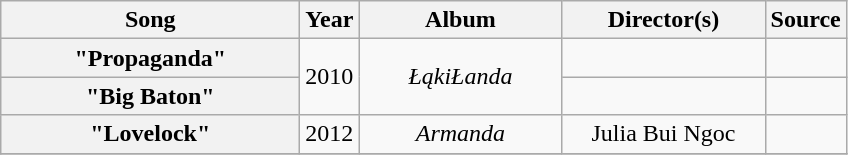<table class="wikitable plainrowheaders" style="text-align:center;" border="1">
<tr>
<th scope="col" style="width:12em;">Song</th>
<th scope="col">Year</th>
<th scope="col" style="width:8em;">Album</th>
<th scope="col" style="width:8em;">Director(s)</th>
<th scope="col">Source</th>
</tr>
<tr>
<th scope="row">"Propaganda"</th>
<td rowspan="2">2010</td>
<td rowspan="2"><em>ŁąkiŁanda</em></td>
<td></td>
<td></td>
</tr>
<tr>
<th scope="row">"Big Baton"</th>
<td></td>
<td></td>
</tr>
<tr>
<th scope="row">"Lovelock"</th>
<td>2012</td>
<td><em>Armanda</em></td>
<td>Julia Bui Ngoc</td>
<td></td>
</tr>
<tr>
</tr>
</table>
